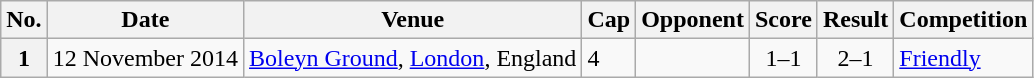<table class="wikitable plainrowheaders">
<tr>
<th scope=col>No.</th>
<th scope=col>Date</th>
<th scope=col>Venue</th>
<th scope=col>Cap</th>
<th scope=col>Opponent</th>
<th scope=col>Score</th>
<th scope=col>Result</th>
<th scope=col>Competition</th>
</tr>
<tr>
<th scope=row>1</th>
<td>12 November 2014</td>
<td><a href='#'>Boleyn Ground</a>, <a href='#'>London</a>, England</td>
<td>4</td>
<td></td>
<td align=center>1–1</td>
<td align=center>2–1</td>
<td><a href='#'>Friendly</a></td>
</tr>
</table>
